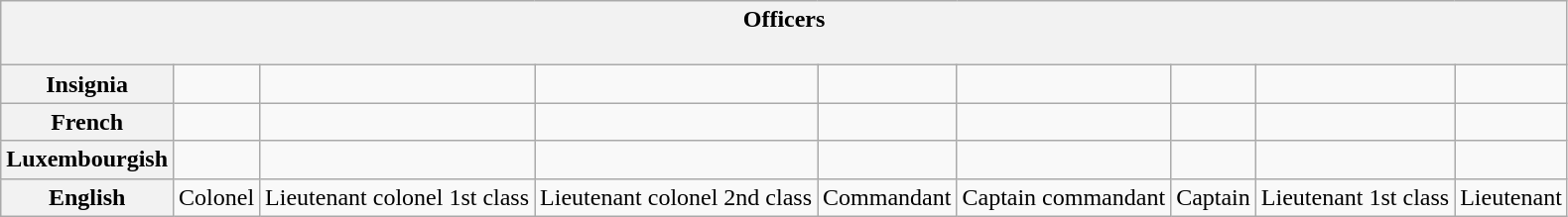<table class="wikitable">
<tr>
<th colspan="10">Officers<br><br></th>
</tr>
<tr style="text-align:center;">
<th>Insignia</th>
<td></td>
<td></td>
<td></td>
<td></td>
<td></td>
<td></td>
<td></td>
<td></td>
</tr>
<tr style="text-align:center;">
<th>French</th>
<td></td>
<td></td>
<td></td>
<td></td>
<td></td>
<td></td>
<td></td>
<td></td>
</tr>
<tr style="text-align:center;">
<th>Luxembourgish</th>
<td></td>
<td></td>
<td></td>
<td></td>
<td></td>
<td></td>
<td></td>
<td></td>
</tr>
<tr style="text-align:center;">
<th>English</th>
<td>Colonel</td>
<td>Lieutenant colonel 1st class</td>
<td>Lieutenant colonel 2nd class</td>
<td>Commandant</td>
<td>Captain commandant</td>
<td>Captain</td>
<td>Lieutenant 1st class</td>
<td>Lieutenant</td>
</tr>
</table>
